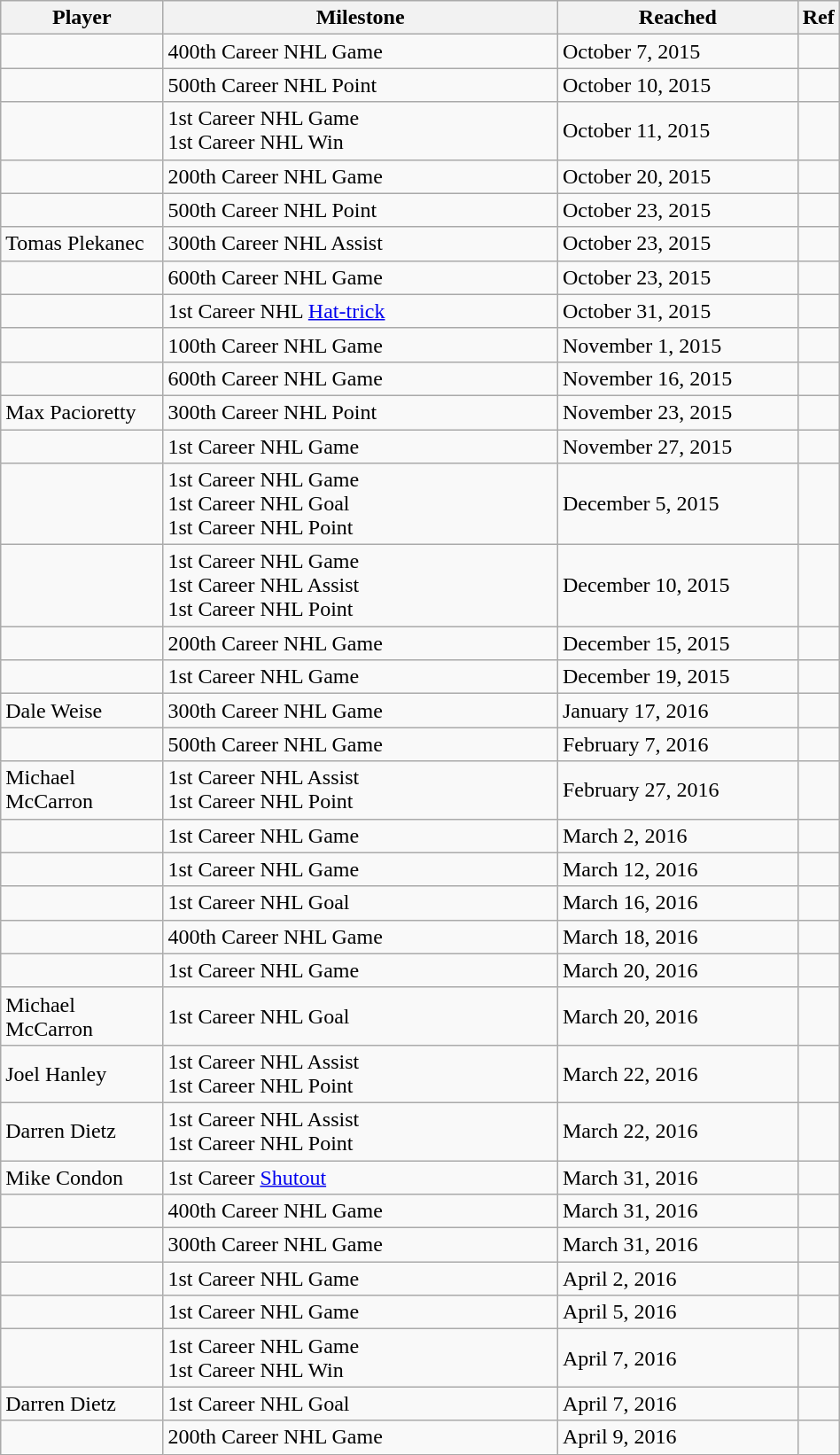<table class="wikitable sortable" style="width:50%;">
<tr align=center>
<th style="width:20%;">Player</th>
<th style="width:50%;">Milestone</th>
<th style="width:30%;" data-sort-type="date">Reached</th>
<th>Ref </th>
</tr>
<tr>
<td></td>
<td>400th Career NHL Game</td>
<td>October 7, 2015</td>
<td></td>
</tr>
<tr>
<td></td>
<td>500th Career NHL Point</td>
<td>October 10, 2015</td>
<td></td>
</tr>
<tr>
<td></td>
<td>1st Career NHL Game<br>1st Career NHL Win</td>
<td>October 11, 2015</td>
<td></td>
</tr>
<tr>
<td></td>
<td>200th Career NHL Game</td>
<td>October 20, 2015</td>
<td></td>
</tr>
<tr>
<td></td>
<td>500th Career NHL Point</td>
<td>October 23, 2015</td>
<td></td>
</tr>
<tr>
<td>Tomas Plekanec</td>
<td>300th Career NHL Assist</td>
<td>October 23, 2015</td>
<td></td>
</tr>
<tr>
<td></td>
<td>600th Career NHL Game</td>
<td>October 23, 2015</td>
<td></td>
</tr>
<tr>
<td></td>
<td>1st Career NHL <a href='#'>Hat-trick</a></td>
<td>October 31, 2015</td>
<td></td>
</tr>
<tr>
<td></td>
<td>100th Career NHL Game</td>
<td>November 1, 2015</td>
<td></td>
</tr>
<tr>
<td></td>
<td>600th Career NHL Game</td>
<td>November 16, 2015</td>
<td></td>
</tr>
<tr>
<td>Max Pacioretty</td>
<td>300th Career NHL Point</td>
<td>November 23, 2015</td>
<td></td>
</tr>
<tr>
<td></td>
<td>1st Career NHL Game</td>
<td>November 27, 2015</td>
<td></td>
</tr>
<tr>
<td></td>
<td>1st Career NHL Game<br>1st Career NHL Goal<br>1st Career NHL Point</td>
<td>December 5, 2015</td>
<td></td>
</tr>
<tr>
<td></td>
<td>1st Career NHL Game<br>1st Career NHL Assist<br>1st Career NHL Point</td>
<td>December 10, 2015</td>
<td></td>
</tr>
<tr>
<td></td>
<td>200th Career NHL Game</td>
<td>December 15, 2015</td>
<td></td>
</tr>
<tr>
<td></td>
<td>1st Career NHL Game</td>
<td>December 19, 2015</td>
<td></td>
</tr>
<tr>
<td>Dale Weise</td>
<td>300th Career NHL Game</td>
<td>January 17, 2016</td>
<td></td>
</tr>
<tr>
<td></td>
<td>500th Career NHL Game</td>
<td>February 7, 2016</td>
<td></td>
</tr>
<tr>
<td>Michael McCarron</td>
<td>1st Career NHL Assist<br>1st Career NHL Point</td>
<td>February 27, 2016</td>
<td></td>
</tr>
<tr>
<td></td>
<td>1st Career NHL Game</td>
<td>March 2, 2016</td>
<td></td>
</tr>
<tr>
<td></td>
<td>1st Career NHL Game</td>
<td>March 12, 2016</td>
<td></td>
</tr>
<tr>
<td></td>
<td>1st Career NHL Goal</td>
<td>March 16, 2016</td>
<td></td>
</tr>
<tr>
<td></td>
<td>400th Career NHL Game</td>
<td>March 18, 2016</td>
<td></td>
</tr>
<tr>
<td></td>
<td>1st Career NHL Game</td>
<td>March 20, 2016</td>
<td></td>
</tr>
<tr>
<td>Michael McCarron</td>
<td>1st Career NHL Goal</td>
<td>March 20, 2016</td>
<td></td>
</tr>
<tr>
<td>Joel Hanley</td>
<td>1st Career NHL Assist<br>1st Career NHL Point</td>
<td>March 22, 2016</td>
<td></td>
</tr>
<tr>
<td>Darren Dietz</td>
<td>1st Career NHL Assist<br>1st Career NHL Point</td>
<td>March 22, 2016</td>
<td></td>
</tr>
<tr>
<td>Mike Condon</td>
<td>1st Career <a href='#'>Shutout</a></td>
<td>March 31, 2016</td>
<td></td>
</tr>
<tr>
<td></td>
<td>400th Career NHL Game</td>
<td>March 31, 2016</td>
<td></td>
</tr>
<tr>
<td></td>
<td>300th Career NHL Game</td>
<td>March 31, 2016</td>
<td></td>
</tr>
<tr>
<td></td>
<td>1st Career NHL Game</td>
<td>April 2, 2016</td>
<td></td>
</tr>
<tr>
<td></td>
<td>1st Career NHL Game</td>
<td>April 5, 2016</td>
<td></td>
</tr>
<tr>
<td></td>
<td>1st Career NHL Game<br>1st Career NHL Win</td>
<td>April 7, 2016</td>
<td></td>
</tr>
<tr>
<td>Darren Dietz</td>
<td>1st Career NHL Goal</td>
<td>April 7, 2016</td>
<td></td>
</tr>
<tr>
<td></td>
<td>200th Career NHL Game</td>
<td>April 9, 2016</td>
<td></td>
</tr>
</table>
